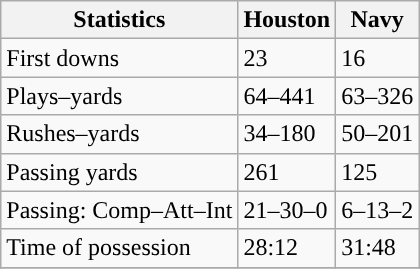<table class="wikitable" style="float: left;">
<tr>
<th>Statistics</th>
<th>Houston</th>
<th>Navy</th>
</tr>
<tr>
<td>First downs</td>
<td>23</td>
<td>16</td>
</tr>
<tr>
<td>Plays–yards</td>
<td>64–441</td>
<td>63–326</td>
</tr>
<tr>
<td>Rushes–yards</td>
<td>34–180</td>
<td>50–201</td>
</tr>
<tr>
<td>Passing yards</td>
<td>261</td>
<td>125</td>
</tr>
<tr>
<td>Passing: Comp–Att–Int</td>
<td>21–30–0</td>
<td>6–13–2</td>
</tr>
<tr>
<td>Time of possession</td>
<td>28:12</td>
<td>31:48</td>
</tr>
<tr>
</tr>
</table>
